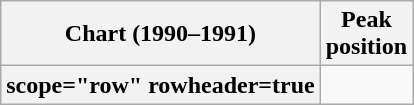<table class="wikitable sortable plainrowheaders">
<tr>
<th>Chart (1990–1991)</th>
<th>Peak<br>position</th>
</tr>
<tr>
<th>scope="row" rowheader=true</th>
</tr>
</table>
